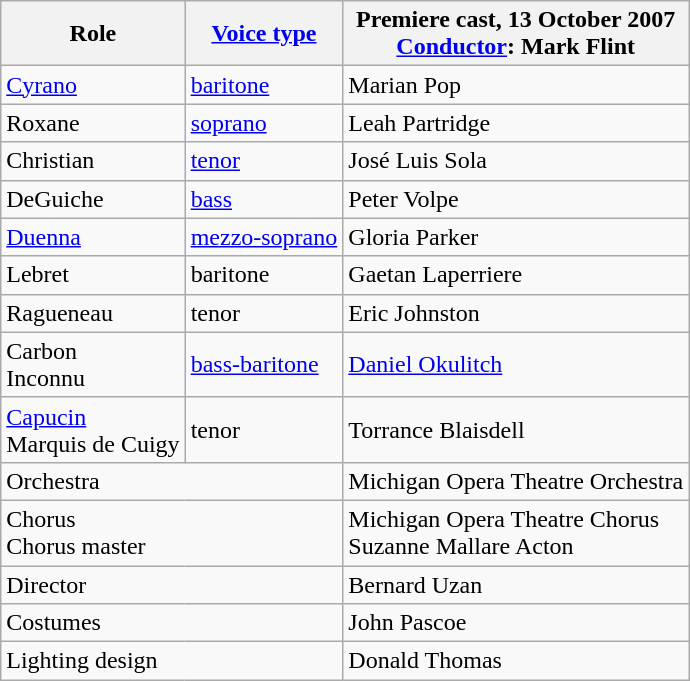<table class="wikitable">
<tr>
<th>Role</th>
<th><a href='#'>Voice type</a></th>
<th>Premiere cast, 13 October 2007<br><a href='#'>Conductor</a>: Mark Flint</th>
</tr>
<tr>
<td><a href='#'>Cyrano</a></td>
<td><a href='#'>baritone</a></td>
<td>Marian Pop</td>
</tr>
<tr>
<td>Roxane</td>
<td><a href='#'>soprano</a></td>
<td>Leah Partridge</td>
</tr>
<tr>
<td>Christian</td>
<td><a href='#'>tenor</a></td>
<td>José Luis Sola</td>
</tr>
<tr>
<td>DeGuiche</td>
<td><a href='#'>bass</a></td>
<td>Peter Volpe</td>
</tr>
<tr>
<td><a href='#'>Duenna</a></td>
<td><a href='#'>mezzo-soprano</a></td>
<td>Gloria Parker</td>
</tr>
<tr>
<td>Lebret</td>
<td>baritone</td>
<td>Gaetan Laperriere</td>
</tr>
<tr>
<td>Ragueneau</td>
<td>tenor</td>
<td>Eric Johnston</td>
</tr>
<tr>
<td>Carbon<br>Inconnu</td>
<td><a href='#'>bass-baritone</a></td>
<td><a href='#'>Daniel Okulitch</a></td>
</tr>
<tr>
<td><a href='#'>Capucin</a><br>Marquis de Cuigy</td>
<td>tenor</td>
<td>Torrance Blaisdell</td>
</tr>
<tr>
<td colspan="2">Orchestra</td>
<td>Michigan Opera Theatre Orchestra</td>
</tr>
<tr>
<td colspan="2">Chorus<br>Chorus master</td>
<td>Michigan Opera Theatre Chorus<br>Suzanne Mallare Acton</td>
</tr>
<tr>
<td colspan="2">Director</td>
<td>Bernard Uzan</td>
</tr>
<tr>
<td colspan="2">Costumes</td>
<td>John Pascoe</td>
</tr>
<tr>
<td colspan="2">Lighting design</td>
<td>Donald Thomas</td>
</tr>
</table>
